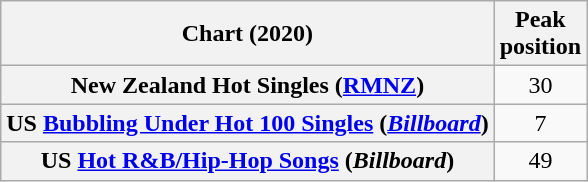<table class="wikitable sortable plainrowheaders" style="text-align:center">
<tr>
<th>Chart (2020)</th>
<th>Peak<br>position</th>
</tr>
<tr>
<th scope="row">New Zealand Hot Singles (<a href='#'>RMNZ</a>)</th>
<td>30</td>
</tr>
<tr>
<th scope="row">US <a href='#'>Bubbling Under Hot 100 Singles</a> (<em><a href='#'>Billboard</a></em>)</th>
<td>7</td>
</tr>
<tr>
<th scope="row">US <a href='#'>Hot R&B/Hip-Hop Songs</a> (<em>Billboard</em>)</th>
<td>49</td>
</tr>
</table>
